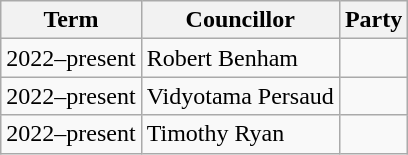<table class="wikitable">
<tr>
<th>Term</th>
<th>Councillor</th>
<th colspan=2>Party</th>
</tr>
<tr>
<td>2022–present</td>
<td>Robert Benham</td>
<td></td>
</tr>
<tr>
<td>2022–present</td>
<td>Vidyotama Persaud</td>
<td></td>
</tr>
<tr>
<td>2022–present</td>
<td>Timothy Ryan</td>
<td></td>
</tr>
</table>
